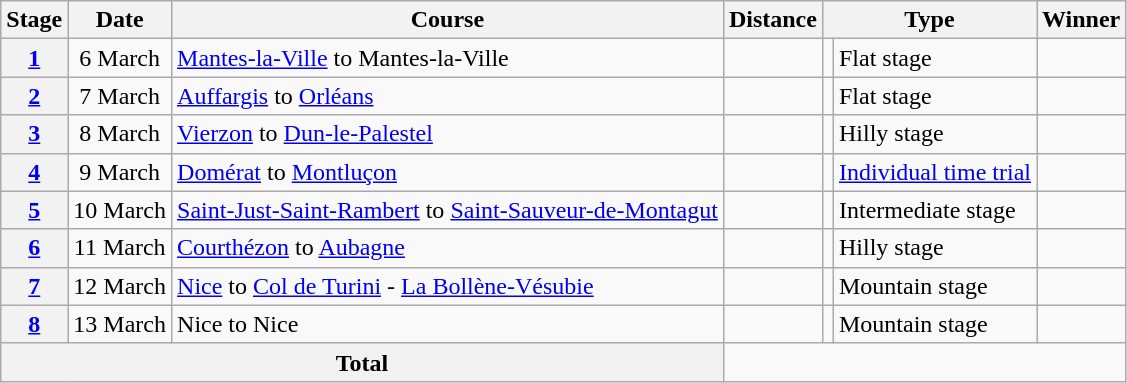<table class="wikitable">
<tr>
<th scope="col">Stage</th>
<th scope="col">Date</th>
<th scope="col">Course</th>
<th scope="col">Distance</th>
<th scope="col" colspan="2">Type</th>
<th scope="col">Winner</th>
</tr>
<tr>
<th scope="row"><a href='#'>1</a></th>
<td style="text-align:center;">6 March</td>
<td><a href='#'>Mantes-la-Ville</a> to Mantes-la-Ville</td>
<td style="text-align:center;"></td>
<td></td>
<td>Flat stage</td>
<td></td>
</tr>
<tr>
<th scope="row"><a href='#'>2</a></th>
<td style="text-align:center;">7 March</td>
<td><a href='#'>Auffargis</a> to <a href='#'>Orléans</a></td>
<td style="text-align:center;"></td>
<td></td>
<td>Flat stage</td>
<td></td>
</tr>
<tr>
<th scope="row"><a href='#'>3</a></th>
<td style="text-align:center;">8 March</td>
<td><a href='#'>Vierzon</a> to <a href='#'>Dun-le-Palestel</a></td>
<td style="text-align:center;"></td>
<td></td>
<td>Hilly stage</td>
<td></td>
</tr>
<tr>
<th scope="row"><a href='#'>4</a></th>
<td style="text-align:center;">9 March</td>
<td><a href='#'>Domérat</a> to <a href='#'>Montluçon</a></td>
<td style="text-align:center;"></td>
<td></td>
<td><a href='#'>Individual time trial</a></td>
<td></td>
</tr>
<tr>
<th scope="row"><a href='#'>5</a></th>
<td style="text-align:center;">10 March</td>
<td><a href='#'>Saint-Just-Saint-Rambert</a> to <a href='#'>Saint-Sauveur-de-Montagut</a></td>
<td style="text-align:center;"></td>
<td></td>
<td>Intermediate stage</td>
<td></td>
</tr>
<tr>
<th scope="row"><a href='#'>6</a></th>
<td style="text-align:center;">11 March</td>
<td><a href='#'>Courthézon</a> to <a href='#'>Aubagne</a></td>
<td style="text-align:center;"></td>
<td></td>
<td>Hilly stage</td>
<td></td>
</tr>
<tr>
<th scope="row"><a href='#'>7</a></th>
<td style="text-align:center;">12 March</td>
<td><a href='#'>Nice</a> to <a href='#'>Col de Turini</a> - <a href='#'>La Bollène-Vésubie</a></td>
<td style="text-align:center;"></td>
<td></td>
<td>Mountain stage</td>
<td></td>
</tr>
<tr>
<th scope="row"><a href='#'>8</a></th>
<td style="text-align:center;">13 March</td>
<td>Nice to Nice</td>
<td style="text-align:center;"></td>
<td></td>
<td>Mountain stage</td>
<td></td>
</tr>
<tr>
<th colspan="3">Total</th>
<td colspan="4" style="text-align:center;"></td>
</tr>
</table>
